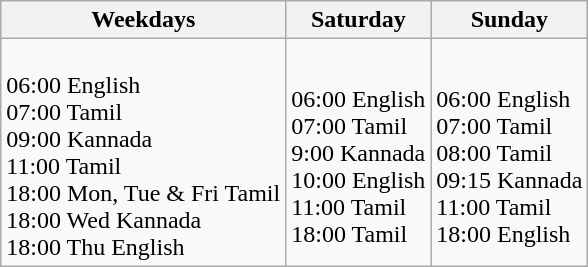<table class="wikitable">
<tr>
<th>Weekdays</th>
<th>Saturday</th>
<th>Sunday</th>
</tr>
<tr>
<td><br>06:00 English<br>
07:00 Tamil<br>
09:00 Kannada <br>
11:00 Tamil<br>
18:00 Mon, Tue & Fri Tamil<br>
18:00 Wed Kannada<br>
18:00 Thu English<br></td>
<td><br>06:00 English<br>
07:00 Tamil<br>
9:00 Kannada<br>
10:00 English <br>
11:00 Tamil<br>
18:00 Tamil<br></td>
<td><br>06:00 English<br>
07:00 Tamil<br>
08:00 Tamil<br>
09:15 Kannada<br>
11:00 Tamil<br>
18:00 English</td>
</tr>
</table>
